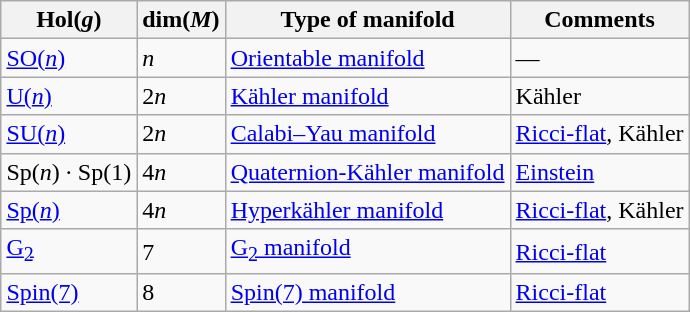<table class="wikitable" style="margin: auto;">
<tr>
<th>Hol(<em>g</em>)</th>
<th>dim(<em>M</em>)</th>
<th>Type of manifold</th>
<th>Comments</th>
</tr>
<tr>
<td><a href='#'>SO(<em>n</em>)</a></td>
<td><em>n</em></td>
<td><a href='#'>Orientable manifold</a></td>
<td>—</td>
</tr>
<tr>
<td><a href='#'>U(<em>n</em>)</a></td>
<td>2<em>n</em></td>
<td><a href='#'>Kähler manifold</a></td>
<td>Kähler</td>
</tr>
<tr>
<td><a href='#'>SU(<em>n</em>)</a></td>
<td>2<em>n</em></td>
<td><a href='#'>Calabi–Yau manifold</a></td>
<td><a href='#'>Ricci-flat</a>, Kähler</td>
</tr>
<tr>
<td>Sp(<em>n</em>) · Sp(1)</td>
<td>4<em>n</em></td>
<td><a href='#'>Quaternion-Kähler manifold</a></td>
<td><a href='#'>Einstein</a></td>
</tr>
<tr>
<td><a href='#'>Sp(<em>n</em>)</a></td>
<td>4<em>n</em></td>
<td><a href='#'>Hyperkähler manifold</a></td>
<td><a href='#'>Ricci-flat</a>, Kähler</td>
</tr>
<tr>
<td><a href='#'>G<sub>2</sub></a></td>
<td>7</td>
<td><a href='#'>G<sub>2</sub> manifold</a></td>
<td><a href='#'>Ricci-flat</a></td>
</tr>
<tr>
<td><a href='#'>Spin(7)</a></td>
<td>8</td>
<td><a href='#'>Spin(7) manifold</a></td>
<td><a href='#'>Ricci-flat</a></td>
</tr>
</table>
